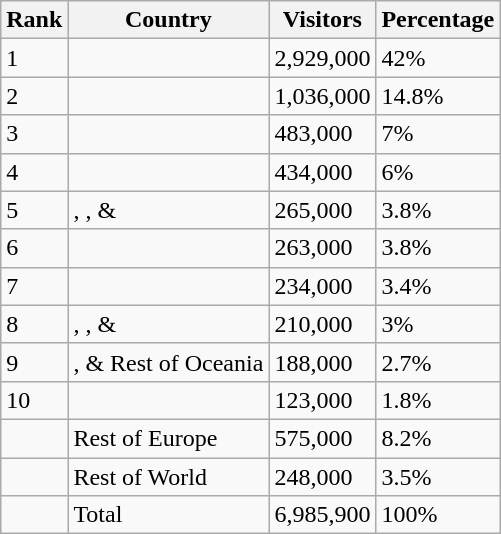<table class="wikitable">
<tr>
<th>Rank</th>
<th>Country</th>
<th>Visitors</th>
<th>Percentage</th>
</tr>
<tr>
<td>1</td>
<td></td>
<td>2,929,000</td>
<td>42%</td>
</tr>
<tr>
<td>2</td>
<td></td>
<td>1,036,000</td>
<td>14.8%</td>
</tr>
<tr>
<td>3</td>
<td></td>
<td>483,000</td>
<td>7%</td>
</tr>
<tr>
<td>4</td>
<td></td>
<td>434,000</td>
<td>6%</td>
</tr>
<tr>
<td>5</td>
<td>, , & </td>
<td>265,000</td>
<td>3.8%</td>
</tr>
<tr>
<td>6</td>
<td></td>
<td>263,000</td>
<td>3.8%</td>
</tr>
<tr>
<td>7</td>
<td></td>
<td>234,000</td>
<td>3.4%</td>
</tr>
<tr>
<td>8</td>
<td>, ,  & </td>
<td>210,000</td>
<td>3%</td>
</tr>
<tr>
<td>9</td>
<td>,  & Rest of Oceania</td>
<td>188,000</td>
<td>2.7%</td>
</tr>
<tr>
<td>10</td>
<td></td>
<td>123,000</td>
<td>1.8%</td>
</tr>
<tr>
<td></td>
<td>Rest of Europe</td>
<td>575,000</td>
<td>8.2%</td>
</tr>
<tr>
<td></td>
<td>Rest of World</td>
<td>248,000</td>
<td>3.5%</td>
</tr>
<tr>
<td></td>
<td>Total</td>
<td>6,985,900</td>
<td>100%</td>
</tr>
</table>
